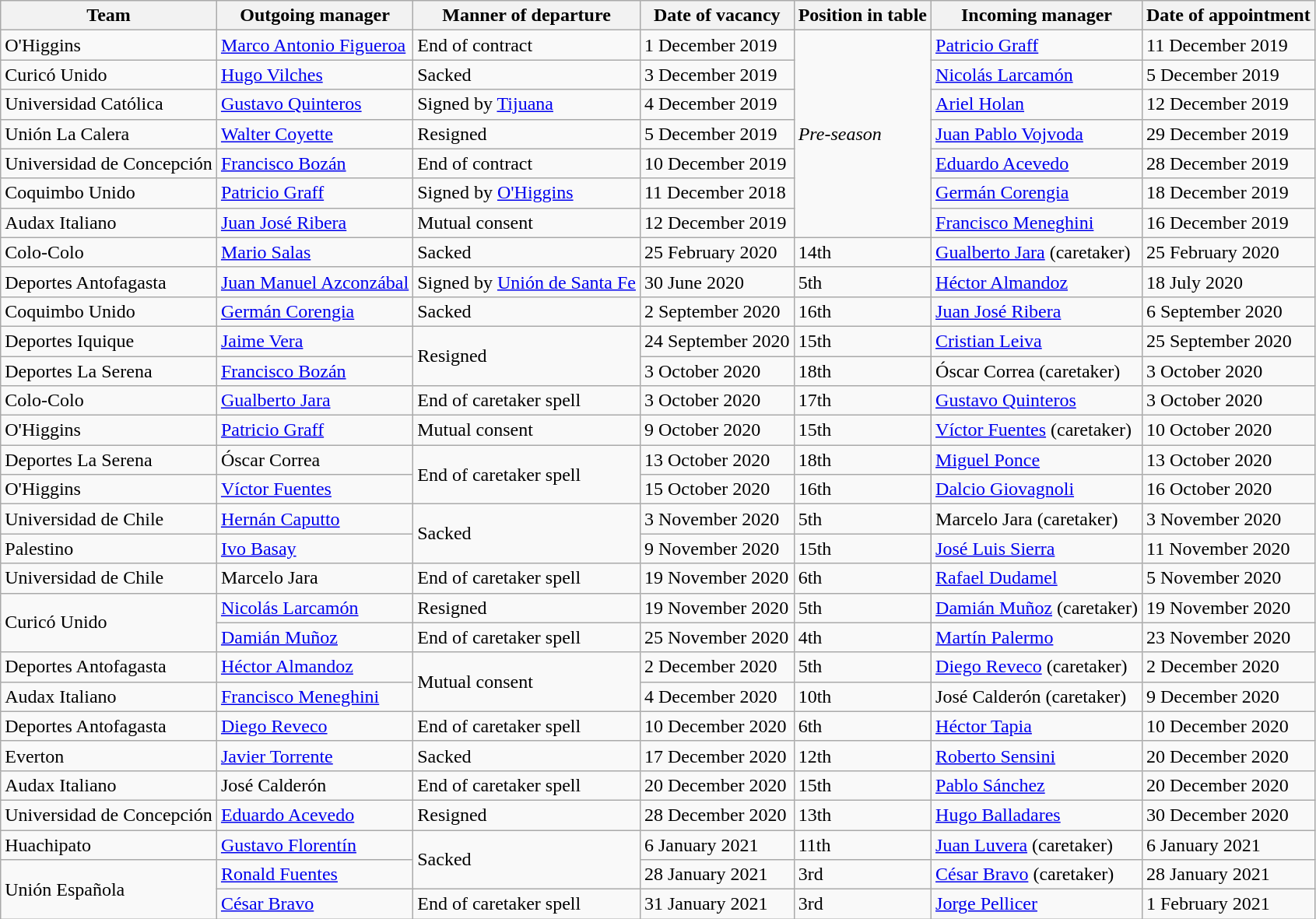<table class="wikitable sortable">
<tr>
<th>Team</th>
<th>Outgoing manager</th>
<th>Manner of departure</th>
<th>Date of vacancy</th>
<th>Position in table</th>
<th>Incoming manager</th>
<th>Date of appointment</th>
</tr>
<tr>
<td>O'Higgins</td>
<td> <a href='#'>Marco Antonio Figueroa</a></td>
<td>End of contract</td>
<td>1 December 2019</td>
<td rowspan=7><em>Pre-season</em></td>
<td> <a href='#'>Patricio Graff</a></td>
<td>11 December 2019</td>
</tr>
<tr>
<td>Curicó Unido</td>
<td> <a href='#'>Hugo Vilches</a></td>
<td>Sacked</td>
<td>3 December 2019</td>
<td> <a href='#'>Nicolás Larcamón</a></td>
<td>5 December 2019</td>
</tr>
<tr>
<td>Universidad Católica</td>
<td> <a href='#'>Gustavo Quinteros</a></td>
<td>Signed by <a href='#'>Tijuana</a></td>
<td>4 December 2019</td>
<td> <a href='#'>Ariel Holan</a></td>
<td>12 December 2019</td>
</tr>
<tr>
<td>Unión La Calera</td>
<td> <a href='#'>Walter Coyette</a></td>
<td>Resigned</td>
<td>5 December 2019</td>
<td> <a href='#'>Juan Pablo Vojvoda</a></td>
<td>29 December 2019</td>
</tr>
<tr>
<td>Universidad de Concepción</td>
<td> <a href='#'>Francisco Bozán</a></td>
<td>End of contract</td>
<td>10 December 2019</td>
<td> <a href='#'>Eduardo Acevedo</a></td>
<td>28 December 2019</td>
</tr>
<tr>
<td>Coquimbo Unido</td>
<td> <a href='#'>Patricio Graff</a></td>
<td>Signed by <a href='#'>O'Higgins</a></td>
<td>11 December 2018</td>
<td> <a href='#'>Germán Corengia</a></td>
<td>18 December 2019</td>
</tr>
<tr>
<td>Audax Italiano</td>
<td> <a href='#'>Juan José Ribera</a></td>
<td>Mutual consent</td>
<td>12 December 2019</td>
<td> <a href='#'>Francisco Meneghini</a></td>
<td>16 December 2019</td>
</tr>
<tr>
<td>Colo-Colo</td>
<td> <a href='#'>Mario Salas</a></td>
<td>Sacked</td>
<td>25 February 2020</td>
<td>14th</td>
<td> <a href='#'>Gualberto Jara</a> (caretaker)</td>
<td>25 February 2020</td>
</tr>
<tr>
<td>Deportes Antofagasta</td>
<td> <a href='#'>Juan Manuel Azconzábal</a></td>
<td>Signed by <a href='#'>Unión de Santa Fe</a></td>
<td>30 June 2020</td>
<td>5th</td>
<td> <a href='#'>Héctor Almandoz</a></td>
<td>18 July 2020</td>
</tr>
<tr>
<td>Coquimbo Unido</td>
<td> <a href='#'>Germán Corengia</a></td>
<td>Sacked</td>
<td>2 September 2020</td>
<td>16th</td>
<td> <a href='#'>Juan José Ribera</a></td>
<td>6 September 2020</td>
</tr>
<tr>
<td>Deportes Iquique</td>
<td> <a href='#'>Jaime Vera</a></td>
<td rowspan=2>Resigned</td>
<td>24 September 2020</td>
<td>15th</td>
<td> <a href='#'>Cristian Leiva</a></td>
<td>25 September 2020</td>
</tr>
<tr>
<td>Deportes La Serena</td>
<td> <a href='#'>Francisco Bozán</a></td>
<td>3 October 2020</td>
<td>18th</td>
<td> Óscar Correa (caretaker)</td>
<td>3 October 2020</td>
</tr>
<tr>
<td>Colo-Colo</td>
<td> <a href='#'>Gualberto Jara</a></td>
<td>End of caretaker spell</td>
<td>3 October 2020</td>
<td>17th</td>
<td> <a href='#'>Gustavo Quinteros</a></td>
<td>3 October 2020</td>
</tr>
<tr>
<td>O'Higgins</td>
<td> <a href='#'>Patricio Graff</a></td>
<td>Mutual consent</td>
<td>9 October 2020</td>
<td>15th</td>
<td> <a href='#'>Víctor Fuentes</a> (caretaker)</td>
<td>10 October 2020</td>
</tr>
<tr>
<td>Deportes La Serena</td>
<td> Óscar Correa</td>
<td rowspan=2>End of caretaker spell</td>
<td>13 October 2020</td>
<td>18th</td>
<td> <a href='#'>Miguel Ponce</a></td>
<td>13 October 2020</td>
</tr>
<tr>
<td>O'Higgins</td>
<td> <a href='#'>Víctor Fuentes</a></td>
<td>15 October 2020</td>
<td>16th</td>
<td> <a href='#'>Dalcio Giovagnoli</a></td>
<td>16 October 2020</td>
</tr>
<tr>
<td>Universidad de Chile</td>
<td> <a href='#'>Hernán Caputto</a></td>
<td rowspan=2>Sacked</td>
<td>3 November 2020</td>
<td>5th</td>
<td> Marcelo Jara (caretaker)</td>
<td>3 November 2020</td>
</tr>
<tr>
<td>Palestino</td>
<td> <a href='#'>Ivo Basay</a></td>
<td>9 November 2020</td>
<td>15th</td>
<td> <a href='#'>José Luis Sierra</a></td>
<td>11 November 2020</td>
</tr>
<tr>
<td>Universidad de Chile</td>
<td> Marcelo Jara</td>
<td>End of caretaker spell</td>
<td>19 November 2020</td>
<td>6th</td>
<td> <a href='#'>Rafael Dudamel</a></td>
<td>5 November 2020</td>
</tr>
<tr>
<td rowspan=2>Curicó Unido</td>
<td> <a href='#'>Nicolás Larcamón</a></td>
<td>Resigned</td>
<td>19 November 2020</td>
<td>5th</td>
<td> <a href='#'>Damián Muñoz</a> (caretaker)</td>
<td>19 November 2020</td>
</tr>
<tr>
<td> <a href='#'>Damián Muñoz</a></td>
<td>End of caretaker spell</td>
<td>25 November 2020</td>
<td>4th</td>
<td> <a href='#'>Martín Palermo</a></td>
<td>23 November 2020</td>
</tr>
<tr>
<td>Deportes Antofagasta</td>
<td> <a href='#'>Héctor Almandoz</a></td>
<td rowspan=2>Mutual consent</td>
<td>2 December 2020</td>
<td>5th</td>
<td> <a href='#'>Diego Reveco</a> (caretaker)</td>
<td>2 December 2020</td>
</tr>
<tr>
<td>Audax Italiano</td>
<td> <a href='#'>Francisco Meneghini</a></td>
<td>4 December 2020</td>
<td>10th</td>
<td> José Calderón (caretaker)</td>
<td>9 December 2020</td>
</tr>
<tr>
<td>Deportes Antofagasta</td>
<td> <a href='#'>Diego Reveco</a></td>
<td>End of caretaker spell</td>
<td>10 December 2020</td>
<td>6th</td>
<td> <a href='#'>Héctor Tapia</a></td>
<td>10 December 2020</td>
</tr>
<tr>
<td>Everton</td>
<td> <a href='#'>Javier Torrente</a></td>
<td>Sacked</td>
<td>17 December 2020</td>
<td>12th</td>
<td> <a href='#'>Roberto Sensini</a></td>
<td>20 December 2020</td>
</tr>
<tr>
<td>Audax Italiano</td>
<td> José Calderón</td>
<td>End of caretaker spell</td>
<td>20 December 2020</td>
<td>15th</td>
<td> <a href='#'>Pablo Sánchez</a></td>
<td>20 December 2020</td>
</tr>
<tr>
<td>Universidad de Concepción</td>
<td> <a href='#'>Eduardo Acevedo</a></td>
<td>Resigned</td>
<td>28 December 2020</td>
<td>13th</td>
<td> <a href='#'>Hugo Balladares</a></td>
<td>30 December 2020</td>
</tr>
<tr>
<td>Huachipato</td>
<td> <a href='#'>Gustavo Florentín</a></td>
<td rowspan=2>Sacked</td>
<td>6 January 2021</td>
<td>11th</td>
<td> <a href='#'>Juan Luvera</a> (caretaker)</td>
<td>6 January 2021</td>
</tr>
<tr>
<td rowspan=2>Unión Española</td>
<td> <a href='#'>Ronald Fuentes</a></td>
<td>28 January 2021</td>
<td>3rd</td>
<td> <a href='#'>César Bravo</a> (caretaker)</td>
<td>28 January 2021</td>
</tr>
<tr>
<td> <a href='#'>César Bravo</a></td>
<td>End of caretaker spell</td>
<td>31 January 2021</td>
<td>3rd</td>
<td> <a href='#'>Jorge Pellicer</a></td>
<td>1 February 2021</td>
</tr>
</table>
